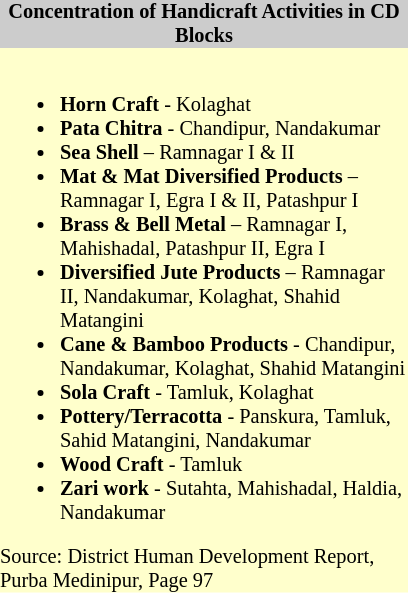<table class="toccolours" style="float: left; margin-right: 1em; font-size: 85%; background:#ffffcc; color:black; width:20em; max-width: 25%;" cellspacing="0" cellpadding="0">
<tr>
<th style="background-color:#cccccc;">Concentration of Handicraft Activities in CD Blocks</th>
</tr>
<tr>
<td style="text-align: left;"><br><ul><li><strong> Horn Craft </strong> - Kolaghat</li><li><strong>Pata Chitra </strong> - Chandipur, Nandakumar</li><li><strong>Sea Shell </strong> – Ramnagar I & II</li><li><strong>Mat & Mat Diversified Products </strong> – Ramnagar I, Egra I & II, Patashpur I</li><li><strong>Brass & Bell Metal </strong> – Ramnagar I, Mahishadal, Patashpur II, Egra I</li><li><strong>Diversified Jute Products </strong> – Ramnagar II, Nandakumar, Kolaghat, Shahid Matangini</li><li><strong>Cane & Bamboo Products </strong> - Chandipur, Nandakumar, Kolaghat, Shahid Matangini</li><li><strong>Sola Craft </strong> - Tamluk, Kolaghat</li><li><strong>Pottery/Terracotta </strong> - Panskura, Tamluk, Sahid Matangini, Nandakumar</li><li><strong>Wood Craft </strong> - Tamluk</li><li><strong>Zari work </strong>- Sutahta, Mahishadal, Haldia, Nandakumar</li></ul>Source: District Human Development Report, Purba Medinipur, Page 97</td>
</tr>
</table>
